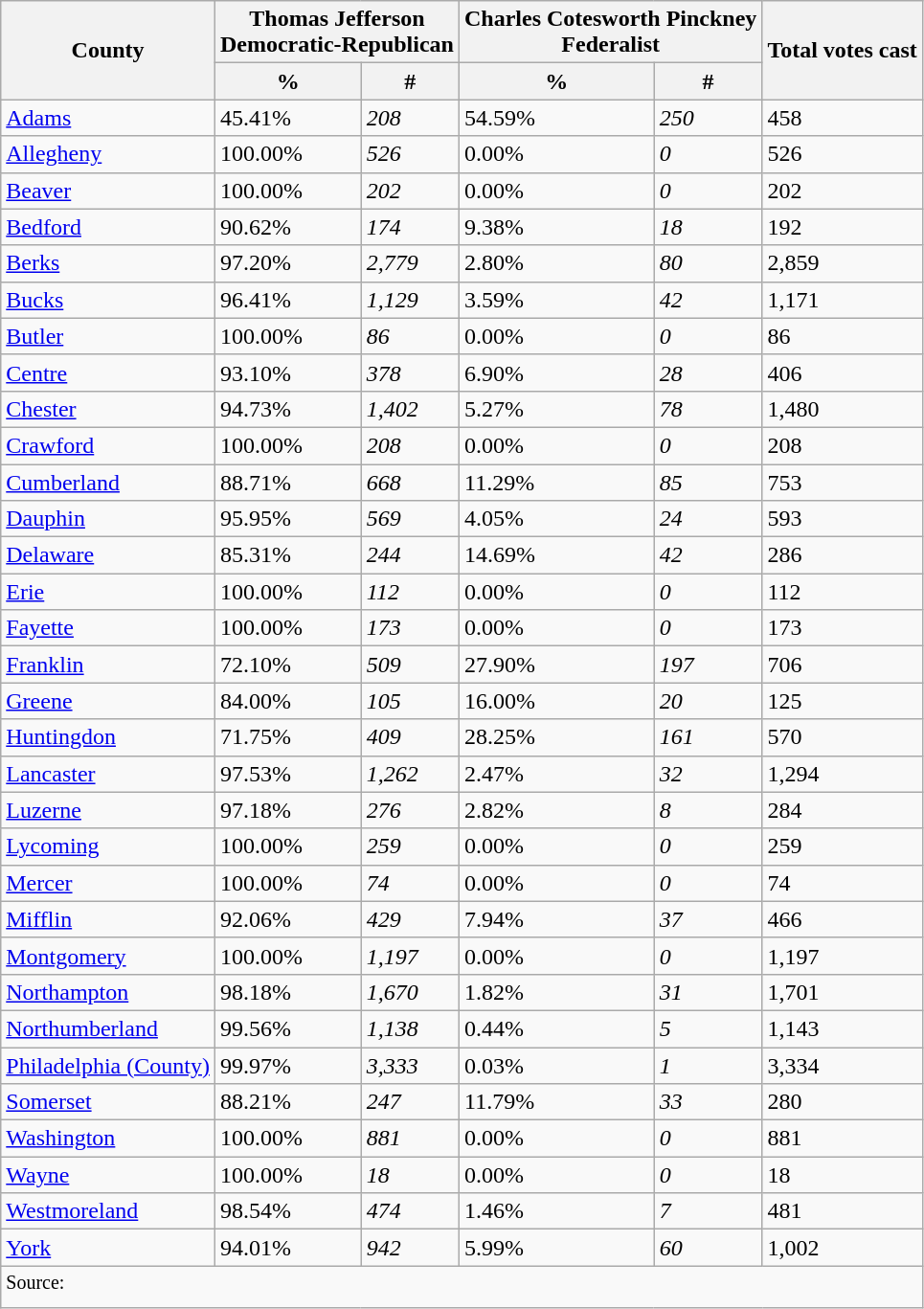<table class="wikitable sortable">
<tr>
<th rowspan="2">County</th>
<th colspan="2">Thomas Jefferson<br>Democratic-Republican</th>
<th colspan="2">Charles Cotesworth Pinckney<br>Federalist</th>
<th rowspan="2">Total votes cast</th>
</tr>
<tr>
<th>%</th>
<th>#</th>
<th>%</th>
<th>#</th>
</tr>
<tr>
<td><a href='#'>Adams</a></td>
<td>45.41%</td>
<td><em>208</em></td>
<td>54.59%</td>
<td><em>250</em></td>
<td>458</td>
</tr>
<tr>
<td><a href='#'>Allegheny</a></td>
<td>100.00%</td>
<td><em>526</em></td>
<td>0.00%</td>
<td><em>0</em></td>
<td>526</td>
</tr>
<tr>
<td><a href='#'>Beaver</a></td>
<td>100.00%</td>
<td><em>202</em></td>
<td>0.00%</td>
<td><em>0</em></td>
<td>202</td>
</tr>
<tr>
<td><a href='#'>Bedford</a></td>
<td>90.62%</td>
<td><em>174</em></td>
<td>9.38%</td>
<td><em>18</em></td>
<td>192</td>
</tr>
<tr>
<td><a href='#'>Berks</a></td>
<td>97.20%</td>
<td><em>2,779</em></td>
<td>2.80%</td>
<td><em>80</em></td>
<td>2,859</td>
</tr>
<tr>
<td><a href='#'>Bucks</a></td>
<td>96.41%</td>
<td><em>1,129</em></td>
<td>3.59%</td>
<td><em>42</em></td>
<td>1,171</td>
</tr>
<tr>
<td><a href='#'>Butler</a></td>
<td>100.00%</td>
<td><em>86</em></td>
<td>0.00%</td>
<td><em>0</em></td>
<td>86</td>
</tr>
<tr>
<td><a href='#'>Centre</a></td>
<td>93.10%</td>
<td><em>378</em></td>
<td>6.90%</td>
<td><em>28</em></td>
<td>406</td>
</tr>
<tr>
<td><a href='#'>Chester</a></td>
<td>94.73%</td>
<td><em>1,402</em></td>
<td>5.27%</td>
<td><em>78</em></td>
<td>1,480</td>
</tr>
<tr>
<td><a href='#'>Crawford</a></td>
<td>100.00%</td>
<td><em>208</em></td>
<td>0.00%</td>
<td><em>0</em></td>
<td>208</td>
</tr>
<tr>
<td><a href='#'>Cumberland</a></td>
<td>88.71%</td>
<td><em>668</em></td>
<td>11.29%</td>
<td><em>85</em></td>
<td>753</td>
</tr>
<tr>
<td><a href='#'>Dauphin</a></td>
<td>95.95%</td>
<td><em>569</em></td>
<td>4.05%</td>
<td><em>24</em></td>
<td>593</td>
</tr>
<tr>
<td><a href='#'>Delaware</a></td>
<td>85.31%</td>
<td><em>244</em></td>
<td>14.69%</td>
<td><em>42</em></td>
<td>286</td>
</tr>
<tr>
<td><a href='#'>Erie</a></td>
<td>100.00%</td>
<td><em>112</em></td>
<td>0.00%</td>
<td><em>0</em></td>
<td>112</td>
</tr>
<tr>
<td><a href='#'>Fayette</a></td>
<td>100.00%</td>
<td><em>173</em></td>
<td>0.00%</td>
<td><em>0</em></td>
<td>173</td>
</tr>
<tr>
<td><a href='#'>Franklin</a></td>
<td>72.10%</td>
<td><em>509</em></td>
<td>27.90%</td>
<td><em>197</em></td>
<td>706</td>
</tr>
<tr>
<td><a href='#'>Greene</a></td>
<td>84.00%</td>
<td><em>105</em></td>
<td>16.00%</td>
<td><em>20</em></td>
<td>125</td>
</tr>
<tr>
<td><a href='#'>Huntingdon</a></td>
<td>71.75%</td>
<td><em>409</em></td>
<td>28.25%</td>
<td><em>161</em></td>
<td>570</td>
</tr>
<tr>
<td><a href='#'>Lancaster</a></td>
<td>97.53%</td>
<td><em>1,262</em></td>
<td>2.47%</td>
<td><em>32</em></td>
<td>1,294</td>
</tr>
<tr>
<td><a href='#'>Luzerne</a></td>
<td>97.18%</td>
<td><em>276</em></td>
<td>2.82%</td>
<td><em>8</em></td>
<td>284</td>
</tr>
<tr>
<td><a href='#'>Lycoming</a></td>
<td>100.00%</td>
<td><em>259</em></td>
<td>0.00%</td>
<td><em>0</em></td>
<td>259</td>
</tr>
<tr>
<td><a href='#'>Mercer</a></td>
<td>100.00%</td>
<td><em>74</em></td>
<td>0.00%</td>
<td><em>0</em></td>
<td>74</td>
</tr>
<tr>
<td><a href='#'>Mifflin</a></td>
<td>92.06%</td>
<td><em>429</em></td>
<td>7.94%</td>
<td><em>37</em></td>
<td>466</td>
</tr>
<tr>
<td><a href='#'>Montgomery</a></td>
<td>100.00%</td>
<td><em>1,197</em></td>
<td>0.00%</td>
<td><em>0</em></td>
<td>1,197</td>
</tr>
<tr>
<td><a href='#'>Northampton</a></td>
<td>98.18%</td>
<td><em>1,670</em></td>
<td>1.82%</td>
<td><em>31</em></td>
<td>1,701</td>
</tr>
<tr>
<td><a href='#'>Northumberland</a></td>
<td>99.56%</td>
<td><em>1,138</em></td>
<td>0.44%</td>
<td><em>5</em></td>
<td>1,143</td>
</tr>
<tr>
<td><a href='#'>Philadelphia (County)</a></td>
<td>99.97%</td>
<td><em>3,333</em></td>
<td>0.03%</td>
<td><em>1</em></td>
<td>3,334</td>
</tr>
<tr>
<td><a href='#'>Somerset</a></td>
<td>88.21%</td>
<td><em>247</em></td>
<td>11.79%</td>
<td><em>33</em></td>
<td>280</td>
</tr>
<tr>
<td><a href='#'>Washington</a></td>
<td>100.00%</td>
<td><em>881</em></td>
<td>0.00%</td>
<td><em>0</em></td>
<td>881</td>
</tr>
<tr>
<td><a href='#'>Wayne</a></td>
<td>100.00%</td>
<td><em>18</em></td>
<td>0.00%</td>
<td><em>0</em></td>
<td>18</td>
</tr>
<tr>
<td><a href='#'>Westmoreland</a></td>
<td>98.54%</td>
<td><em>474</em></td>
<td>1.46%</td>
<td><em>7</em></td>
<td>481</td>
</tr>
<tr>
<td><a href='#'>York</a></td>
<td>94.01%</td>
<td><em>942</em></td>
<td>5.99%</td>
<td><em>60</em></td>
<td>1,002</td>
</tr>
<tr>
<td colspan=6><sup>Source: </sup></td>
</tr>
</table>
